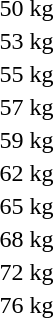<table>
<tr>
<td rowspan=2>50 kg</td>
<td rowspan=2></td>
<td rowspan=2></td>
<td></td>
</tr>
<tr>
<td></td>
</tr>
<tr>
<td rowspan=2>53 kg</td>
<td rowspan=2></td>
<td rowspan=2></td>
<td></td>
</tr>
<tr>
<td></td>
</tr>
<tr>
<td rowspan=2>55 kg</td>
<td rowspan=2></td>
<td rowspan=2></td>
<td></td>
</tr>
<tr>
<td></td>
</tr>
<tr>
<td rowspan=2>57 kg</td>
<td rowspan=2></td>
<td rowspan=2></td>
<td></td>
</tr>
<tr>
<td></td>
</tr>
<tr>
<td rowspan=2>59 kg</td>
<td rowspan=2></td>
<td rowspan=2></td>
<td></td>
</tr>
<tr>
<td></td>
</tr>
<tr>
<td rowspan=2>62 kg</td>
<td rowspan=2></td>
<td rowspan=2></td>
<td></td>
</tr>
<tr>
<td></td>
</tr>
<tr>
<td rowspan=2>65 kg</td>
<td rowspan=2></td>
<td rowspan=2></td>
<td></td>
</tr>
<tr>
<td></td>
</tr>
<tr>
<td rowspan=2>68 kg</td>
<td rowspan=2></td>
<td rowspan=2></td>
<td></td>
</tr>
<tr>
<td></td>
</tr>
<tr>
<td rowspan=2>72 kg</td>
<td rowspan=2></td>
<td rowspan=2></td>
<td></td>
</tr>
<tr>
<td></td>
</tr>
<tr>
<td rowspan=2>76 kg</td>
<td rowspan=2></td>
<td rowspan=2></td>
<td></td>
</tr>
<tr>
<td></td>
</tr>
</table>
